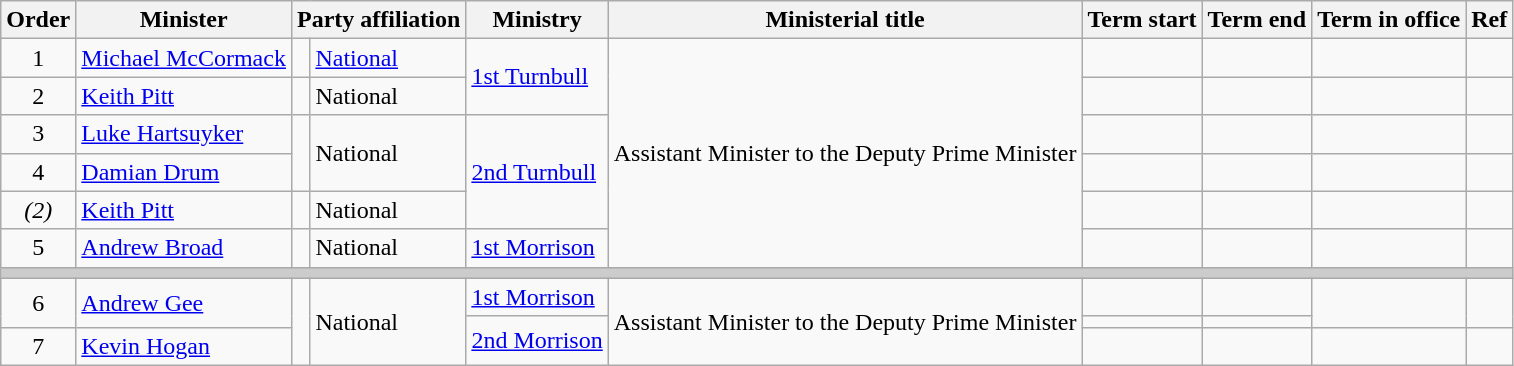<table class="wikitable">
<tr>
<th>Order</th>
<th>Minister</th>
<th colspan=2>Party affiliation</th>
<th>Ministry</th>
<th>Ministerial title</th>
<th>Term start</th>
<th>Term end</th>
<th>Term in office</th>
<th>Ref</th>
</tr>
<tr>
<td align=center>1</td>
<td><a href='#'>Michael McCormack</a></td>
<td></td>
<td><a href='#'>National</a></td>
<td rowspan=2><a href='#'>1st Turnbull</a></td>
<td rowspan=6>Assistant Minister to the Deputy Prime Minister</td>
<td align=center></td>
<td align=center></td>
<td align=right></td>
<td></td>
</tr>
<tr>
<td align=center>2</td>
<td><a href='#'>Keith Pitt</a></td>
<td></td>
<td>National </td>
<td align=center></td>
<td align=center></td>
<td align=right></td>
<td></td>
</tr>
<tr>
<td align=center>3</td>
<td><a href='#'>Luke Hartsuyker</a></td>
<td rowspan=2 ></td>
<td rowspan=2>National</td>
<td rowspan=3><a href='#'>2nd Turnbull</a></td>
<td align=center></td>
<td align=center></td>
<td align=right></td>
<td></td>
</tr>
<tr>
<td align=center>4</td>
<td><a href='#'>Damian Drum</a></td>
<td align=center></td>
<td align=center></td>
<td align=right></td>
<td></td>
</tr>
<tr>
<td align=center><em>(2)</em></td>
<td><a href='#'>Keith Pitt</a></td>
<td></td>
<td>National </td>
<td align=center></td>
<td align=center></td>
<td align=right></td>
<td></td>
</tr>
<tr>
<td align=center>5</td>
<td><a href='#'>Andrew Broad</a></td>
<td></td>
<td>National</td>
<td><a href='#'>1st Morrison</a></td>
<td align=center></td>
<td align=center></td>
<td align=right></td>
<td></td>
</tr>
<tr>
<th colspan=10 style="background: #cccccc;"></th>
</tr>
<tr>
<td align=center rowspan=2>6</td>
<td rowspan=2><a href='#'>Andrew Gee</a></td>
<td rowspan=3 ></td>
<td rowspan=3>National</td>
<td><a href='#'>1st Morrison</a></td>
<td rowspan=3>Assistant Minister to the Deputy Prime Minister</td>
<td align=center></td>
<td align=center></td>
<td align=right rowspan=2></td>
<td rowspan=2></td>
</tr>
<tr>
<td rowspan=2><a href='#'>2nd Morrison</a></td>
<td align=center></td>
<td align=center></td>
</tr>
<tr>
<td align=center>7</td>
<td><a href='#'>Kevin Hogan</a></td>
<td align=center></td>
<td align=center></td>
<td align=right><strong></strong></td>
<td></td>
</tr>
</table>
